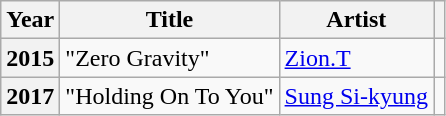<table class="wikitable plainrowheaders sortable">
<tr>
<th scope="col">Year</th>
<th scope="col">Title</th>
<th scope="col">Artist</th>
<th scope="col" class="unsortable"></th>
</tr>
<tr>
<th scope="row">2015</th>
<td>"Zero Gravity"</td>
<td><a href='#'>Zion.T</a></td>
<td style="text-align:center"></td>
</tr>
<tr>
<th scope="row">2017</th>
<td>"Holding On To You"</td>
<td><a href='#'>Sung Si-kyung</a></td>
<td style="text-align:center"></td>
</tr>
</table>
